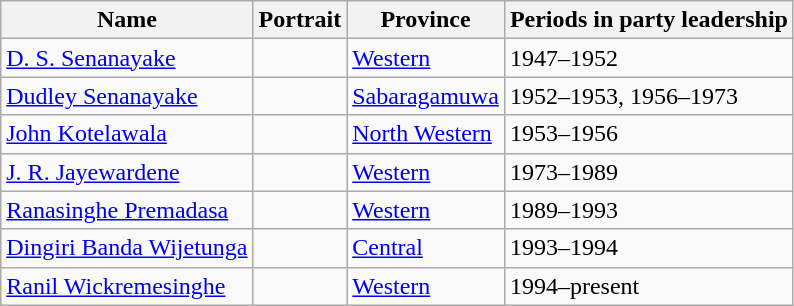<table class="wikitable">
<tr>
<th>Name</th>
<th>Portrait</th>
<th>Province</th>
<th>Periods in party leadership</th>
</tr>
<tr>
<td><a href='#'>D.&nbsp;S. Senanayake</a></td>
<td><br></td>
<td><a href='#'>Western</a></td>
<td>1947–1952</td>
</tr>
<tr>
<td><a href='#'>Dudley Senanayake</a></td>
<td><br></td>
<td><a href='#'>Sabaragamuwa</a></td>
<td>1952–1953, 1956–1973</td>
</tr>
<tr>
<td><a href='#'>John Kotelawala</a></td>
<td><br></td>
<td><a href='#'>North Western</a></td>
<td>1953–1956</td>
</tr>
<tr>
<td><a href='#'>J. R. Jayewardene</a></td>
<td><br></td>
<td><a href='#'>Western</a></td>
<td>1973–1989</td>
</tr>
<tr>
<td><a href='#'>Ranasinghe Premadasa</a></td>
<td><br></td>
<td><a href='#'>Western</a></td>
<td>1989–1993</td>
</tr>
<tr>
<td><a href='#'>Dingiri Banda Wijetunga</a></td>
<td></td>
<td><a href='#'>Central</a></td>
<td>1993–1994</td>
</tr>
<tr>
<td><a href='#'>Ranil Wickremesinghe</a></td>
<td><br></td>
<td><a href='#'>Western</a></td>
<td>1994–present</td>
</tr>
</table>
